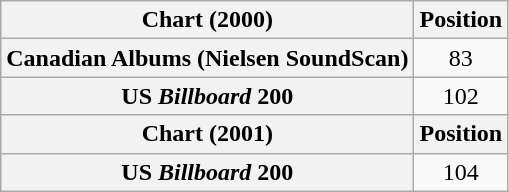<table class="wikitable plainrowheaders" style="text-align:center">
<tr>
<th scope="col">Chart (2000)</th>
<th scope="col">Position</th>
</tr>
<tr>
<th scope="row">Canadian Albums (Nielsen SoundScan)</th>
<td>83</td>
</tr>
<tr>
<th scope="row">US <em>Billboard</em> 200</th>
<td>102</td>
</tr>
<tr>
<th scope="col">Chart (2001)</th>
<th scope="col">Position</th>
</tr>
<tr>
<th scope="row">US <em>Billboard</em> 200</th>
<td>104</td>
</tr>
</table>
